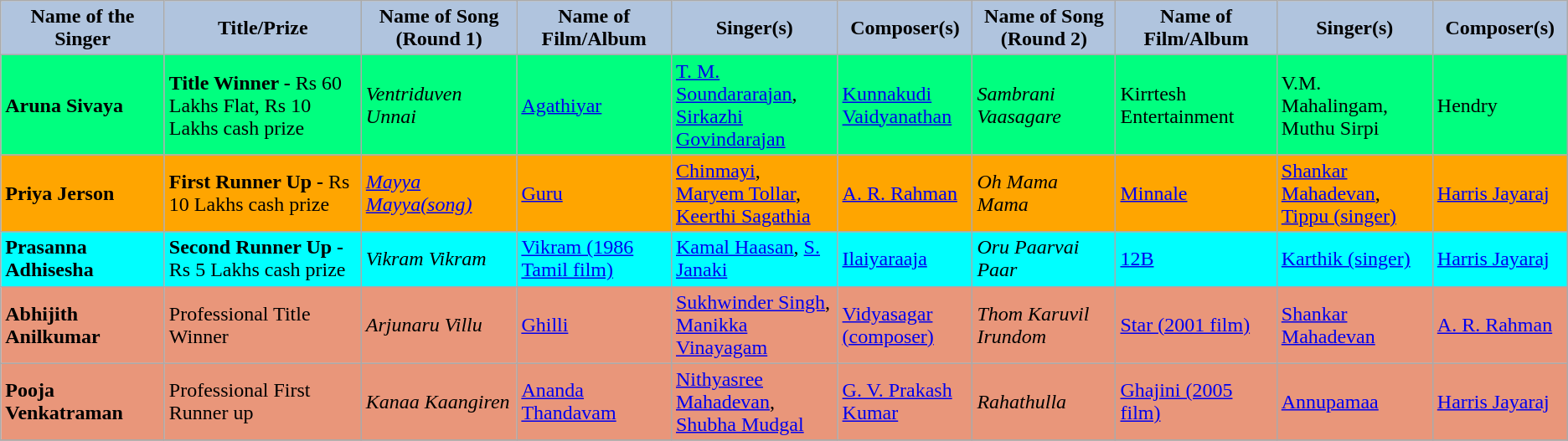<table class="wikitable">
<tr>
<th style="width:150pt; background:LightSteelBlue;">Name of the Singer</th>
<th style="width:250pt; background:LightSteelBlue;">Title/Prize</th>
<th style="width:150pt; background:LightSteelBlue;">Name of Song (Round 1)</th>
<th style="width:150pt; background:LightSteelBlue;">Name of Film/Album</th>
<th style="width:150pt; background:LightSteelBlue;">Singer(s)</th>
<th style="width:100pt; background:LightSteelBlue;">Composer(s)</th>
<th style="width:150pt; background:LightSteelBlue;">Name of Song (Round 2)</th>
<th style="width:150pt; background:LightSteelBlue;">Name of Film/Album</th>
<th style="width:150pt; background:LightSteelBlue;">Singer(s)</th>
<th style="width:100pt; background:LightSteelBlue;">Composer(s)</th>
</tr>
<tr>
<td bgcolor="#00FF7F"><strong>Aruna Sivaya</strong></td>
<td bgcolor="#00FF7F"><strong>Title Winner -</strong> Rs 60 Lakhs Flat, Rs 10 Lakhs cash prize</td>
<td bgcolor="#00FF7F"><em>Ventriduven Unnai</em></td>
<td bgcolor="#00FF7F"><a href='#'>Agathiyar</a></td>
<td bgcolor="#00FF7F"><a href='#'>T. M. Soundararajan</a>, <a href='#'>Sirkazhi Govindarajan</a></td>
<td bgcolor="#00FF7F"><a href='#'>Kunnakudi Vaidyanathan</a></td>
<td bgcolor="#00FF7F"><em>Sambrani Vaasagare</em></td>
<td bgcolor="#00FF7F">Kirrtesh Entertainment</td>
<td bgcolor="#00FF7F">V.M. Mahalingam, Muthu Sirpi</td>
<td bgcolor="#00FF7F">Hendry</td>
</tr>
<tr>
<td bgcolor="orange"><strong>Priya Jerson</strong></td>
<td bgcolor="orange"><strong>First Runner Up -</strong> Rs 10 Lakhs cash prize</td>
<td bgcolor="orange"><a href='#'><em>Mayya Mayya(song)</em></a></td>
<td bgcolor="orange"><a href='#'>Guru</a></td>
<td bgcolor="orange"><a href='#'>Chinmayi</a>, <a href='#'>Maryem Tollar</a>, <a href='#'>Keerthi Sagathia</a></td>
<td bgcolor="orange"><a href='#'>A. R. Rahman</a></td>
<td bgcolor="orange"><em>Oh Mama Mama</em></td>
<td bgcolor="orange"><a href='#'>Minnale</a></td>
<td bgcolor="orange"><a href='#'>Shankar Mahadevan</a>, <a href='#'>Tippu (singer)</a></td>
<td bgcolor="orange"><a href='#'>Harris Jayaraj</a></td>
</tr>
<tr>
<td bgcolor="aqua"><strong>Prasanna Adhisesha</strong></td>
<td bgcolor="aqua"><strong>Second Runner Up -</strong> Rs 5 Lakhs cash prize</td>
<td bgcolor="aqua"><em>Vikram Vikram</em></td>
<td bgcolor="aqua"><a href='#'>Vikram (1986 Tamil film)</a></td>
<td bgcolor="aqua"><a href='#'>Kamal Haasan</a>, <a href='#'>S. Janaki</a></td>
<td bgcolor="aqua"><a href='#'>Ilaiyaraaja</a></td>
<td bgcolor="aqua"><em>Oru Paarvai Paar</em></td>
<td bgcolor="aqua"><a href='#'>12B</a></td>
<td bgcolor="aqua"><a href='#'>Karthik (singer)</a></td>
<td bgcolor="aqua"><a href='#'>Harris Jayaraj</a></td>
</tr>
<tr>
<td bgcolor="darksalmon"><strong>Abhijith Anilkumar</strong></td>
<td bgcolor="darksalmon">Professional Title Winner</td>
<td bgcolor="darksalmon"><em>Arjunaru Villu</em></td>
<td bgcolor="darksalmon"><a href='#'>Ghilli</a></td>
<td bgcolor="darksalmon"><a href='#'>Sukhwinder Singh</a>, <a href='#'>Manikka Vinayagam</a></td>
<td bgcolor="darksalmon"><a href='#'>Vidyasagar (composer)</a></td>
<td bgcolor="darksalmon"><em>Thom Karuvil Irundom</em></td>
<td bgcolor="darksalmon"><a href='#'>Star (2001 film)</a></td>
<td bgcolor="darksalmon"><a href='#'>Shankar Mahadevan</a></td>
<td bgcolor="darksalmon"><a href='#'>A. R. Rahman</a></td>
</tr>
<tr>
<td bgcolor="darksalmon"><strong>Pooja Venkatraman</strong></td>
<td bgcolor="darksalmon">Professional First Runner up</td>
<td bgcolor="darksalmon"><em>Kanaa Kaangiren</em></td>
<td bgcolor="darksalmon"><a href='#'>Ananda Thandavam</a></td>
<td bgcolor="darksalmon"><a href='#'>Nithyasree Mahadevan</a>, <a href='#'>Shubha Mudgal</a></td>
<td bgcolor="darksalmon"><a href='#'>G. V. Prakash Kumar</a></td>
<td bgcolor="darksalmon"><em>Rahathulla</em></td>
<td bgcolor="darksalmon"><a href='#'>Ghajini (2005 film)</a></td>
<td bgcolor="darksalmon"><a href='#'>Annupamaa</a></td>
<td bgcolor="darksalmon"><a href='#'>Harris Jayaraj</a></td>
</tr>
<tr>
</tr>
</table>
